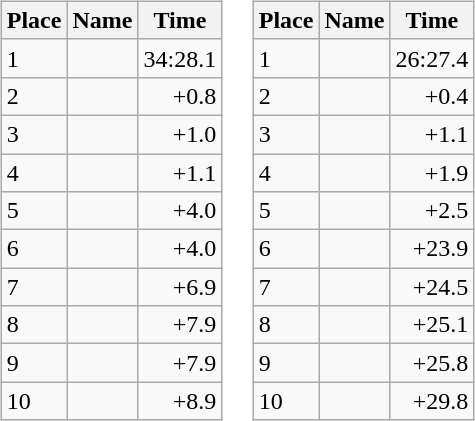<table border="0">
<tr>
<td valign="top"><br><table class="wikitable">
<tr>
<th>Place</th>
<th>Name</th>
<th>Time</th>
</tr>
<tr>
<td>1</td>
<td></td>
<td align="right">34:28.1</td>
</tr>
<tr>
<td>2</td>
<td></td>
<td align="right">+0.8</td>
</tr>
<tr>
<td>3</td>
<td></td>
<td align="right">+1.0</td>
</tr>
<tr>
<td>4</td>
<td></td>
<td align="right">+1.1</td>
</tr>
<tr>
<td>5</td>
<td></td>
<td align="right">+4.0</td>
</tr>
<tr>
<td>6</td>
<td></td>
<td align="right">+4.0</td>
</tr>
<tr>
<td>7</td>
<td></td>
<td align="right">+6.9</td>
</tr>
<tr>
<td>8</td>
<td></td>
<td align="right">+7.9</td>
</tr>
<tr>
<td>9</td>
<td></td>
<td align="right">+7.9</td>
</tr>
<tr>
<td>10</td>
<td></td>
<td align="right">+8.9</td>
</tr>
</table>
</td>
<td valign="top"><br><table class="wikitable">
<tr>
<th>Place</th>
<th>Name</th>
<th>Time</th>
</tr>
<tr>
<td>1</td>
<td></td>
<td align="right">26:27.4</td>
</tr>
<tr>
<td>2</td>
<td></td>
<td align="right">+0.4</td>
</tr>
<tr>
<td>3</td>
<td></td>
<td align="right">+1.1</td>
</tr>
<tr>
<td>4</td>
<td></td>
<td align="right">+1.9</td>
</tr>
<tr>
<td>5</td>
<td></td>
<td align="right">+2.5</td>
</tr>
<tr>
<td>6</td>
<td></td>
<td align="right">+23.9</td>
</tr>
<tr>
<td>7</td>
<td></td>
<td align="right">+24.5</td>
</tr>
<tr>
<td>8</td>
<td></td>
<td align="right">+25.1</td>
</tr>
<tr>
<td>9</td>
<td></td>
<td align="right">+25.8</td>
</tr>
<tr>
<td>10</td>
<td></td>
<td align="right">+29.8</td>
</tr>
</table>
</td>
</tr>
</table>
